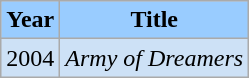<table class="wikitable" style="background: #cde1f6">
<tr>
<th style="background: #99ccff">Year</th>
<th style="background: #99ccff">Title</th>
</tr>
<tr>
<td>2004</td>
<td><em>Army of Dreamers</em></td>
</tr>
</table>
